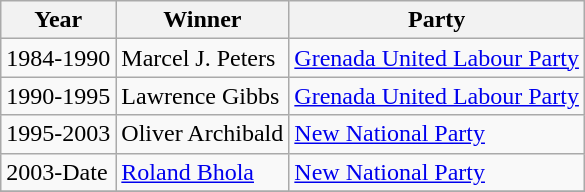<table class="wikitable">
<tr>
<th><strong>Year</strong></th>
<th><strong>Winner</strong></th>
<th><strong>Party</strong></th>
</tr>
<tr>
<td>1984-1990</td>
<td>Marcel J. Peters</td>
<td><a href='#'>Grenada United Labour Party</a></td>
</tr>
<tr>
<td>1990-1995</td>
<td>Lawrence Gibbs</td>
<td><a href='#'>Grenada United Labour Party</a></td>
</tr>
<tr>
<td>1995-2003</td>
<td>Oliver Archibald</td>
<td><a href='#'>New National Party</a></td>
</tr>
<tr>
<td>2003-Date</td>
<td><a href='#'>Roland Bhola</a></td>
<td><a href='#'>New National Party</a></td>
</tr>
<tr>
</tr>
</table>
